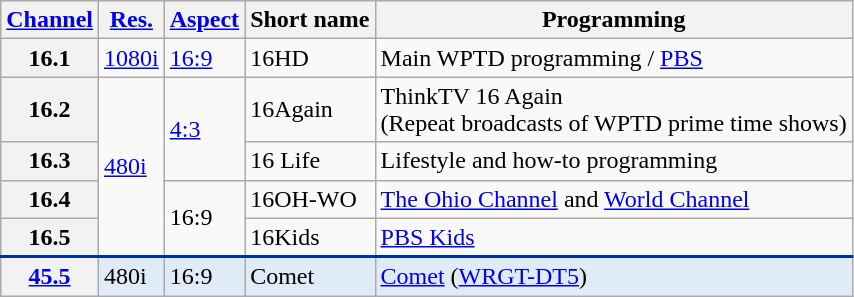<table class="wikitable">
<tr>
<th scope = "col"><a href='#'>Channel</a></th>
<th scope = "col"><a href='#'>Res.</a></th>
<th scope = "col"><a href='#'>Aspect</a></th>
<th scope = "col">Short name</th>
<th scope = "col">Programming</th>
</tr>
<tr>
<th scope = "row">16.1</th>
<td><a href='#'>1080i</a></td>
<td><a href='#'>16:9</a></td>
<td>16HD</td>
<td>Main WPTD programming / <a href='#'>PBS</a></td>
</tr>
<tr>
<th scope = "row">16.2</th>
<td rowspan=4><a href='#'>480i</a></td>
<td rowspan=2><a href='#'>4:3</a></td>
<td>16Again</td>
<td>ThinkTV 16 Again<br>(Repeat broadcasts of WPTD prime time shows)</td>
</tr>
<tr>
<th scope = "row">16.3</th>
<td>16 Life</td>
<td>Lifestyle and how-to programming</td>
</tr>
<tr>
<th scope = "row">16.4</th>
<td rowspan=2>16:9</td>
<td>16OH-WO</td>
<td><a href='#'>The Ohio Channel</a> and <a href='#'>World Channel</a></td>
</tr>
<tr>
<th scope = "row">16.5</th>
<td>16Kids</td>
<td><a href='#'>PBS Kids</a></td>
</tr>
<tr style="background-color:#DFEBF6; border-top: 2px solid #003399;">
<th scope = "row"><a href='#'>45.5</a></th>
<td>480i</td>
<td>16:9</td>
<td>Comet</td>
<td><a href='#'>Comet</a> (<a href='#'>WRGT-DT5</a>)</td>
</tr>
</table>
